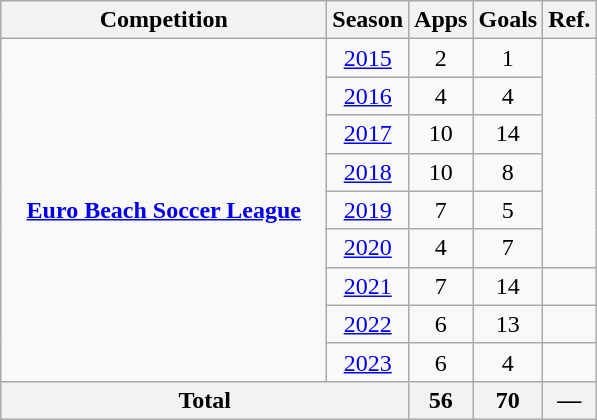<table class="wikitable" style="text-align:center;">
<tr>
<th>Competition</th>
<th>Season</th>
<th>Apps</th>
<th>Goals</th>
<th>Ref.</th>
</tr>
<tr>
<td rowspan="9" width=210><strong><a href='#'>Euro Beach Soccer League</a></strong></td>
<td><a href='#'>2015</a></td>
<td>2</td>
<td>1</td>
<td rowspan=6></td>
</tr>
<tr>
<td><a href='#'>2016</a></td>
<td>4</td>
<td>4</td>
</tr>
<tr>
<td><a href='#'>2017</a></td>
<td>10</td>
<td>14</td>
</tr>
<tr>
<td><a href='#'>2018</a></td>
<td>10</td>
<td>8</td>
</tr>
<tr>
<td><a href='#'>2019</a></td>
<td>7</td>
<td>5</td>
</tr>
<tr>
<td><a href='#'>2020</a></td>
<td>4</td>
<td>7</td>
</tr>
<tr>
<td><a href='#'>2021</a></td>
<td>7</td>
<td>14</td>
<td></td>
</tr>
<tr>
<td><a href='#'>2022</a></td>
<td>6</td>
<td>13</td>
<td></td>
</tr>
<tr>
<td><a href='#'>2023</a></td>
<td>6</td>
<td>4</td>
<td></td>
</tr>
<tr>
<th colspan=2>Total</th>
<th>56</th>
<th>70</th>
<th>—</th>
</tr>
</table>
